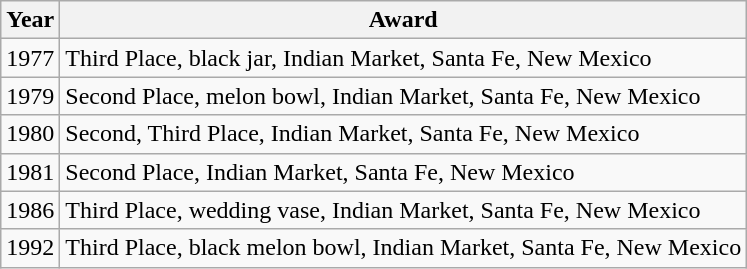<table class = "wikitable">
<tr>
<th>Year</th>
<th>Award</th>
</tr>
<tr>
<td>1977</td>
<td>Third Place, black jar, Indian Market, Santa Fe, New Mexico</td>
</tr>
<tr>
<td>1979</td>
<td>Second Place, melon bowl, Indian Market, Santa Fe, New Mexico</td>
</tr>
<tr>
<td>1980</td>
<td>Second, Third Place, Indian Market, Santa Fe, New Mexico</td>
</tr>
<tr>
<td>1981</td>
<td>Second Place, Indian Market, Santa Fe, New Mexico</td>
</tr>
<tr>
<td>1986</td>
<td>Third Place, wedding vase, Indian Market, Santa Fe, New Mexico</td>
</tr>
<tr>
<td>1992</td>
<td>Third Place, black melon bowl, Indian Market, Santa Fe, New Mexico</td>
</tr>
</table>
